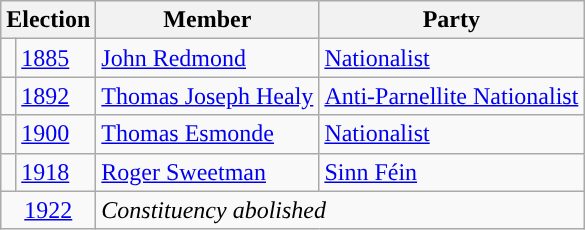<table class="wikitable">
<tr>
<th colspan="2">Election</th>
<th>Member</th>
<th>Party</th>
</tr>
<tr>
<td style="color:inherit;background-color: "></td>
<td><a href='#'>1885</a></td>
<td><a href='#'>John Redmond</a></td>
<td><a href='#'>Nationalist</a></td>
</tr>
<tr>
<td style="color:inherit;background-color: "></td>
<td><a href='#'>1892</a></td>
<td><a href='#'>Thomas Joseph Healy</a></td>
<td><a href='#'>Anti-Parnellite Nationalist</a></td>
</tr>
<tr>
<td style="color:inherit;background-color: "></td>
<td><a href='#'>1900</a></td>
<td><a href='#'>Thomas Esmonde</a></td>
<td><a href='#'>Nationalist</a></td>
</tr>
<tr>
<td style="color:inherit;background-color: "></td>
<td><a href='#'>1918</a></td>
<td><a href='#'>Roger Sweetman</a></td>
<td><a href='#'>Sinn Féin</a></td>
</tr>
<tr>
<td colspan="2" align="center"><a href='#'>1922</a></td>
<td colspan="2"><em>Constituency abolished</em></td>
</tr>
</table>
